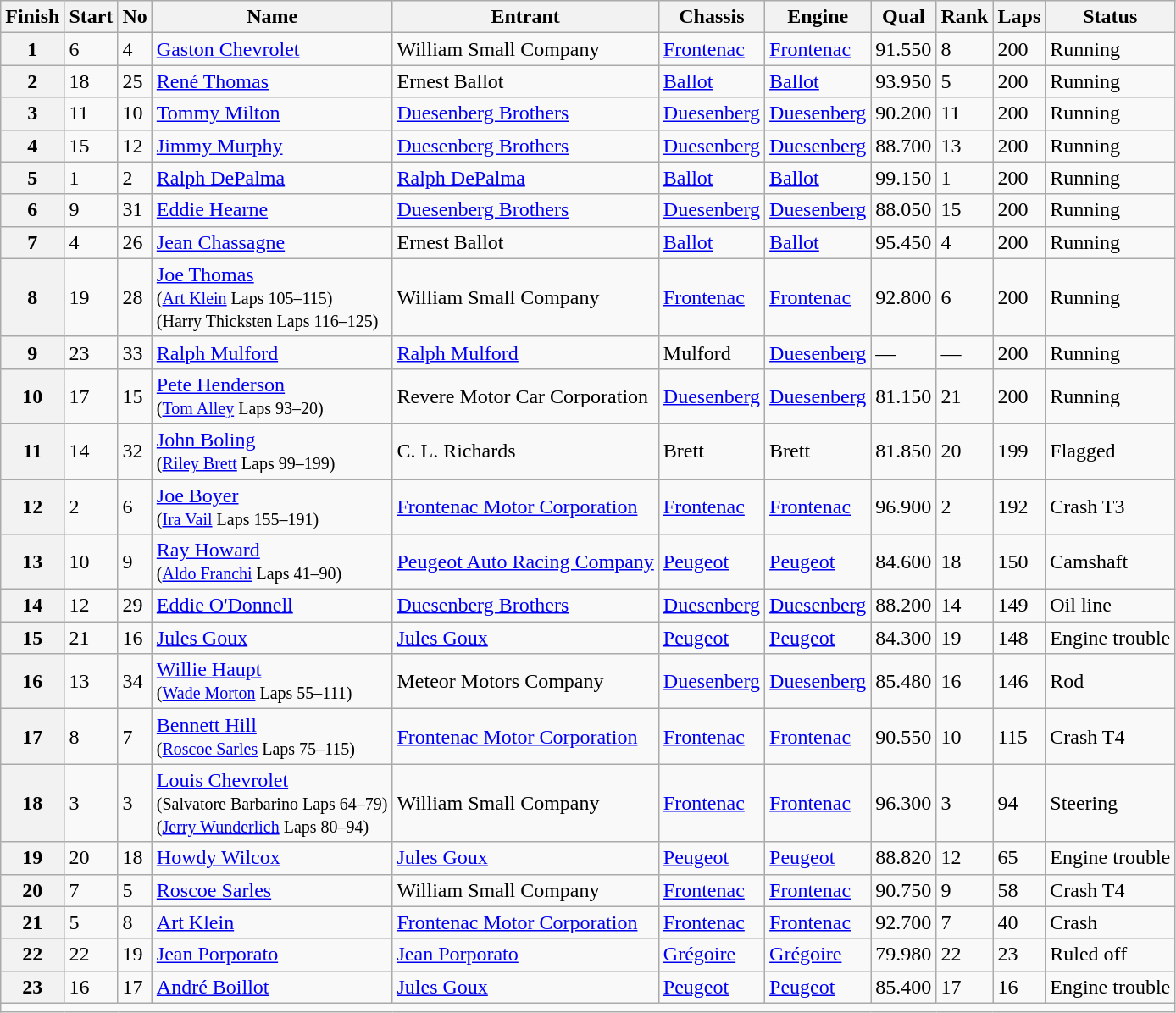<table class="wikitable">
<tr>
<th>Finish</th>
<th>Start</th>
<th>No</th>
<th>Name</th>
<th>Entrant</th>
<th>Chassis</th>
<th>Engine</th>
<th>Qual</th>
<th>Rank</th>
<th>Laps</th>
<th>Status</th>
</tr>
<tr>
<th>1</th>
<td>6</td>
<td>4</td>
<td> <a href='#'>Gaston Chevrolet</a></td>
<td>William Small Company</td>
<td><a href='#'>Frontenac</a></td>
<td><a href='#'>Frontenac</a></td>
<td>91.550</td>
<td>8</td>
<td>200</td>
<td>Running</td>
</tr>
<tr>
<th>2</th>
<td>18</td>
<td>25</td>
<td> <a href='#'>René Thomas</a> <strong></strong></td>
<td>Ernest Ballot</td>
<td><a href='#'>Ballot</a></td>
<td><a href='#'>Ballot</a></td>
<td>93.950</td>
<td>5</td>
<td>200</td>
<td>Running</td>
</tr>
<tr>
<th>3</th>
<td>11</td>
<td>10</td>
<td> <a href='#'>Tommy Milton</a></td>
<td><a href='#'>Duesenberg Brothers</a></td>
<td><a href='#'>Duesenberg</a></td>
<td><a href='#'>Duesenberg</a></td>
<td>90.200</td>
<td>11</td>
<td>200</td>
<td>Running</td>
</tr>
<tr>
<th>4</th>
<td>15</td>
<td>12</td>
<td> <a href='#'>Jimmy Murphy</a> <strong></strong></td>
<td><a href='#'>Duesenberg Brothers</a></td>
<td><a href='#'>Duesenberg</a></td>
<td><a href='#'>Duesenberg</a></td>
<td>88.700</td>
<td>13</td>
<td>200</td>
<td>Running</td>
</tr>
<tr>
<th>5</th>
<td>1</td>
<td>2</td>
<td> <a href='#'>Ralph DePalma</a> <strong></strong></td>
<td><a href='#'>Ralph DePalma</a></td>
<td><a href='#'>Ballot</a></td>
<td><a href='#'>Ballot</a></td>
<td>99.150</td>
<td>1</td>
<td>200</td>
<td>Running</td>
</tr>
<tr>
<th>6</th>
<td>9</td>
<td>31</td>
<td> <a href='#'>Eddie Hearne</a></td>
<td><a href='#'>Duesenberg Brothers</a></td>
<td><a href='#'>Duesenberg</a></td>
<td><a href='#'>Duesenberg</a></td>
<td>88.050</td>
<td>15</td>
<td>200</td>
<td>Running</td>
</tr>
<tr>
<th>7</th>
<td>4</td>
<td>26</td>
<td> <a href='#'>Jean Chassagne</a></td>
<td>Ernest Ballot</td>
<td><a href='#'>Ballot</a></td>
<td><a href='#'>Ballot</a></td>
<td>95.450</td>
<td>4</td>
<td>200</td>
<td>Running</td>
</tr>
<tr>
<th>8</th>
<td>19</td>
<td>28</td>
<td> <a href='#'>Joe Thomas</a> <strong></strong><br><small>(<a href='#'>Art Klein</a> Laps 105–115)</small><br><small>(Harry Thicksten Laps 116–125)</small></td>
<td>William Small Company</td>
<td><a href='#'>Frontenac</a></td>
<td><a href='#'>Frontenac</a></td>
<td>92.800</td>
<td>6</td>
<td>200</td>
<td>Running</td>
</tr>
<tr>
<th>9</th>
<td>23</td>
<td>33</td>
<td> <a href='#'>Ralph Mulford</a></td>
<td><a href='#'>Ralph Mulford</a></td>
<td>Mulford</td>
<td><a href='#'>Duesenberg</a></td>
<td>—</td>
<td>—</td>
<td>200</td>
<td>Running</td>
</tr>
<tr>
<th>10</th>
<td>17</td>
<td>15</td>
<td> <a href='#'>Pete Henderson</a><br><small>(<a href='#'>Tom Alley</a> Laps 93–20)</small></td>
<td>Revere Motor Car Corporation</td>
<td><a href='#'>Duesenberg</a></td>
<td><a href='#'>Duesenberg</a></td>
<td>81.150</td>
<td>21</td>
<td>200</td>
<td>Running</td>
</tr>
<tr>
<th>11</th>
<td>14</td>
<td>32</td>
<td> <a href='#'>John Boling</a> <strong></strong><br><small>(<a href='#'>Riley Brett</a> Laps 99–199)</small></td>
<td>C. L. Richards</td>
<td>Brett</td>
<td>Brett</td>
<td>81.850</td>
<td>20</td>
<td>199</td>
<td>Flagged</td>
</tr>
<tr>
<th>12</th>
<td>2</td>
<td>6</td>
<td> <a href='#'>Joe Boyer</a><br><small>(<a href='#'>Ira Vail</a> Laps 155–191)</small></td>
<td><a href='#'>Frontenac Motor Corporation</a></td>
<td><a href='#'>Frontenac</a></td>
<td><a href='#'>Frontenac</a></td>
<td>96.900</td>
<td>2</td>
<td>192</td>
<td>Crash T3</td>
</tr>
<tr>
<th>13</th>
<td>10</td>
<td>9</td>
<td> <a href='#'>Ray Howard</a><br><small>(<a href='#'>Aldo Franchi</a> Laps 41–90)</small></td>
<td><a href='#'>Peugeot Auto Racing Company</a></td>
<td><a href='#'>Peugeot</a></td>
<td><a href='#'>Peugeot</a></td>
<td>84.600</td>
<td>18</td>
<td>150</td>
<td>Camshaft</td>
</tr>
<tr>
<th>14</th>
<td>12</td>
<td>29</td>
<td> <a href='#'>Eddie O'Donnell</a></td>
<td><a href='#'>Duesenberg Brothers</a></td>
<td><a href='#'>Duesenberg</a></td>
<td><a href='#'>Duesenberg</a></td>
<td>88.200</td>
<td>14</td>
<td>149</td>
<td>Oil line</td>
</tr>
<tr>
<th>15</th>
<td>21</td>
<td>16</td>
<td> <a href='#'>Jules Goux</a> <strong></strong></td>
<td><a href='#'>Jules Goux</a></td>
<td><a href='#'>Peugeot</a></td>
<td><a href='#'>Peugeot</a></td>
<td>84.300</td>
<td>19</td>
<td>148</td>
<td>Engine trouble</td>
</tr>
<tr>
<th>16</th>
<td>13</td>
<td>34</td>
<td> <a href='#'>Willie Haupt</a><br><small>(<a href='#'>Wade Morton</a> Laps 55–111)</small></td>
<td>Meteor Motors Company</td>
<td><a href='#'>Duesenberg</a></td>
<td><a href='#'>Duesenberg</a></td>
<td>85.480</td>
<td>16</td>
<td>146</td>
<td>Rod</td>
</tr>
<tr>
<th>17</th>
<td>8</td>
<td>7</td>
<td> <a href='#'>Bennett Hill</a> <strong></strong><br><small>(<a href='#'>Roscoe Sarles</a> Laps 75–115)</small></td>
<td><a href='#'>Frontenac Motor Corporation</a></td>
<td><a href='#'>Frontenac</a></td>
<td><a href='#'>Frontenac</a></td>
<td>90.550</td>
<td>10</td>
<td>115</td>
<td>Crash T4</td>
</tr>
<tr>
<th>18</th>
<td>3</td>
<td>3</td>
<td> <a href='#'>Louis Chevrolet</a><br><small>(Salvatore Barbarino Laps 64–79)</small><br><small>(<a href='#'>Jerry Wunderlich</a> Laps 80–94)</small></td>
<td>William Small Company</td>
<td><a href='#'>Frontenac</a></td>
<td><a href='#'>Frontenac</a></td>
<td>96.300</td>
<td>3</td>
<td>94</td>
<td>Steering</td>
</tr>
<tr>
<th>19</th>
<td>20</td>
<td>18</td>
<td> <a href='#'>Howdy Wilcox</a> <strong></strong></td>
<td><a href='#'>Jules Goux</a></td>
<td><a href='#'>Peugeot</a></td>
<td><a href='#'>Peugeot</a></td>
<td>88.820</td>
<td>12</td>
<td>65</td>
<td>Engine trouble</td>
</tr>
<tr>
<th>20</th>
<td>7</td>
<td>5</td>
<td> <a href='#'>Roscoe Sarles</a></td>
<td>William Small Company</td>
<td><a href='#'>Frontenac</a></td>
<td><a href='#'>Frontenac</a></td>
<td>90.750</td>
<td>9</td>
<td>58</td>
<td>Crash T4</td>
</tr>
<tr>
<th>21</th>
<td>5</td>
<td>8</td>
<td> <a href='#'>Art Klein</a></td>
<td><a href='#'>Frontenac Motor Corporation</a></td>
<td><a href='#'>Frontenac</a></td>
<td><a href='#'>Frontenac</a></td>
<td>92.700</td>
<td>7</td>
<td>40</td>
<td>Crash</td>
</tr>
<tr>
<th>22</th>
<td>22</td>
<td>19</td>
<td> <a href='#'>Jean Porporato</a></td>
<td><a href='#'>Jean Porporato</a></td>
<td><a href='#'>Grégoire</a></td>
<td><a href='#'>Grégoire</a></td>
<td>79.980</td>
<td>22</td>
<td>23</td>
<td>Ruled off</td>
</tr>
<tr>
<th>23</th>
<td>16</td>
<td>17</td>
<td> <a href='#'>André Boillot</a></td>
<td><a href='#'>Jules Goux</a></td>
<td><a href='#'>Peugeot</a></td>
<td><a href='#'>Peugeot</a></td>
<td>85.400</td>
<td>17</td>
<td>16</td>
<td>Engine trouble</td>
</tr>
<tr>
<td colspan=12 style="text-align:center"></td>
</tr>
</table>
